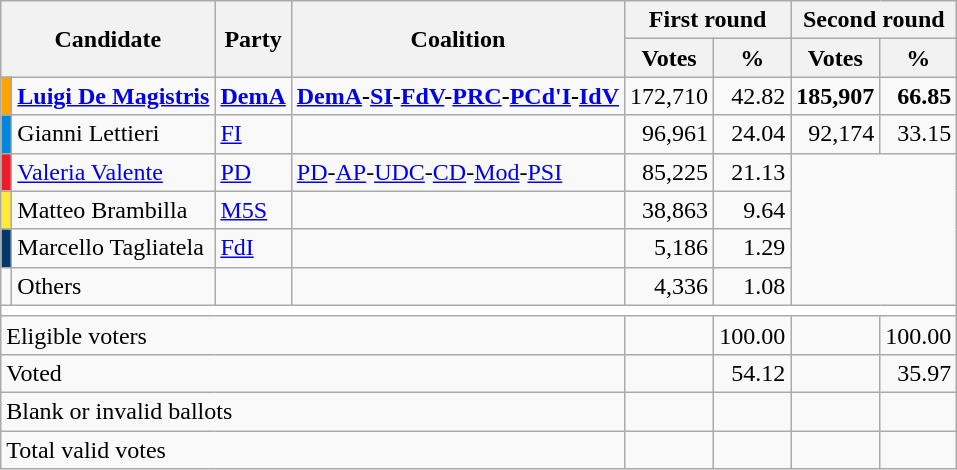<table class="wikitable centre">
<tr>
<th scope="col" rowspan=2 colspan=2>Candidate</th>
<th scope="col" rowspan=2 colspan=1>Party</th>
<th scope="col" rowspan=2 colspan=1>Coalition</th>
<th scope="col" colspan=2>First round</th>
<th scope="col" colspan=2>Second round</th>
</tr>
<tr>
<th scope="col">Votes</th>
<th scope="col">%</th>
<th scope="col">Votes</th>
<th scope="col">%</th>
</tr>
<tr>
<td bgcolor="orange"></td>
<td><strong><a href='#'>Luigi De Magistris</a></strong></td>
<td><strong><a href='#'>DemA</a></strong></td>
<td><strong><a href='#'>DemA</a>-<a href='#'>SI</a>-<a href='#'>FdV</a>-<a href='#'>PRC</a>-<a href='#'>PCd'I</a>-<a href='#'>IdV</a></strong></td>
<td style="text-align: right">172,710</td>
<td style="text-align: right">42.82</td>
<td style="text-align: right"><strong>185,907</strong></td>
<td style="text-align: right"><strong>66.85</strong></td>
</tr>
<tr>
<td bgcolor="#0087DC"></td>
<td>Gianni Lettieri</td>
<td><a href='#'>FI</a></td>
<td></td>
<td style="text-align: right">96,961</td>
<td style="text-align: right">24.04</td>
<td style="text-align: right">92,174</td>
<td style="text-align: right">33.15</td>
</tr>
<tr>
<td bgcolor="#EF1C27"></td>
<td><a href='#'>Valeria Valente</a></td>
<td><a href='#'>PD</a></td>
<td><a href='#'>PD</a>-<a href='#'>AP</a>-<a href='#'>UDC</a>-<a href='#'>CD</a>-<a href='#'>Mod</a>-<a href='#'>PSI</a></td>
<td style="text-align: right">85,225</td>
<td style="text-align: right">21.13</td>
</tr>
<tr>
<td bgcolor="#FFEB3B"></td>
<td>Matteo Brambilla</td>
<td><a href='#'>M5S</a></td>
<td></td>
<td style="text-align: right">38,863</td>
<td style="text-align: right">9.64</td>
</tr>
<tr>
<td bgcolor="#03386A"></td>
<td>Marcello Tagliatela</td>
<td><a href='#'>FdI</a></td>
<td></td>
<td style="text-align: right">5,186</td>
<td style="text-align: right">1.29</td>
</tr>
<tr>
<td bgcolor=""></td>
<td>Others</td>
<td></td>
<td></td>
<td style="text-align: right">4,336</td>
<td style="text-align: right">1.08</td>
</tr>
<tr bgcolor=white>
<td colspan=8></td>
</tr>
<tr>
<td colspan=4>Eligible voters</td>
<td style="text-align: right"></td>
<td style="text-align: right">100.00</td>
<td style="text-align: right"></td>
<td style="text-align: right">100.00</td>
</tr>
<tr>
<td colspan=4>Voted</td>
<td style="text-align: right"></td>
<td style="text-align: right">54.12</td>
<td style="text-align: right"></td>
<td style="text-align: right">35.97</td>
</tr>
<tr>
<td colspan=4>Blank or invalid ballots</td>
<td style="text-align: right"></td>
<td style="text-align: right"></td>
<td style="text-align: right"></td>
<td style="text-align: right"></td>
</tr>
<tr>
<td colspan=4>Total valid votes</td>
<td style="text-align: right"></td>
<td style="text-align: right"></td>
<td style="text-align: right"></td>
<td style="text-align: right"></td>
</tr>
</table>
